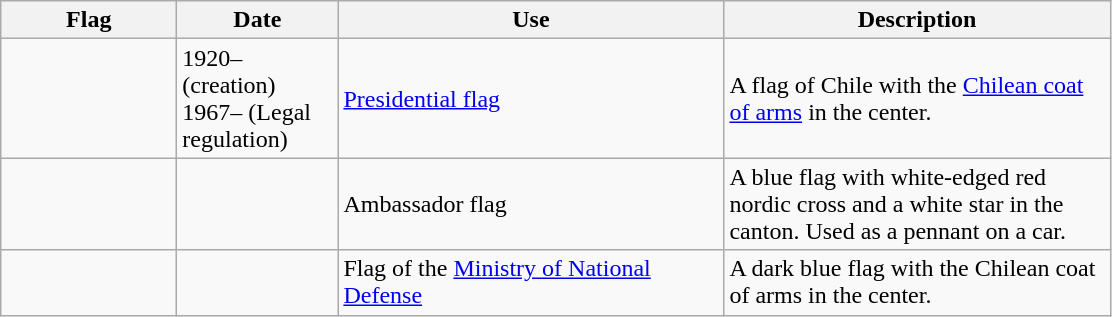<table class="wikitable" style="background: #f9f9f9">
<tr>
<th width="110">Flag</th>
<th width="100">Date</th>
<th width="250">Use</th>
<th width="250">Description</th>
</tr>
<tr>
<td></td>
<td>1920– (creation)<br>1967– (Legal regulation)<br></td>
<td><a href='#'>Presidential flag</a></td>
<td>A flag of Chile with the <a href='#'>Chilean coat of arms</a> in the center.</td>
</tr>
<tr>
<td></td>
<td></td>
<td>Ambassador flag</td>
<td>A blue flag with white-edged red nordic cross and a white star in the canton. Used as a pennant on a car.</td>
</tr>
<tr>
<td></td>
<td></td>
<td>Flag of the <a href='#'>Ministry of National Defense</a></td>
<td>A dark blue flag with the Chilean coat of arms in the center.</td>
</tr>
</table>
